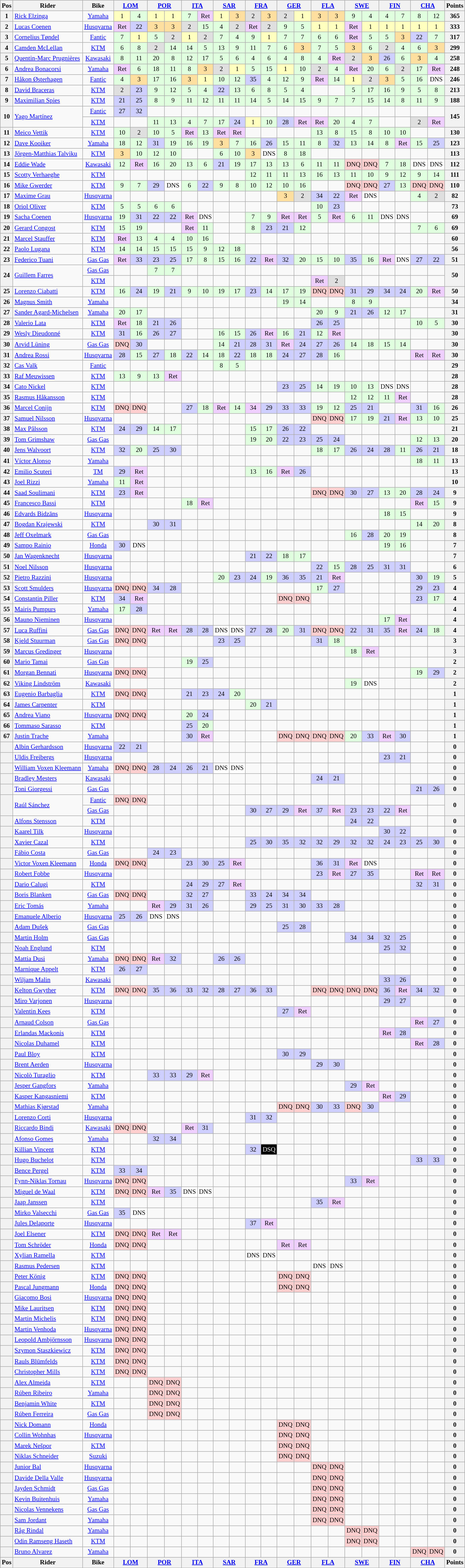<table class="wikitable" style="font-size: 80%; text-align:center">
<tr valign="top">
<th valign="middle">Pos</th>
<th valign="middle">Rider</th>
<th valign="middle">Bike</th>
<th colspan=2><a href='#'>LOM</a><br></th>
<th colspan=2><a href='#'>POR</a><br></th>
<th colspan=2><a href='#'>ITA</a><br></th>
<th colspan=2><a href='#'>SAR</a><br></th>
<th colspan=2><a href='#'>FRA</a><br></th>
<th colspan=2><a href='#'>GER</a><br></th>
<th colspan=2><a href='#'>FLA</a><br></th>
<th colspan=2><a href='#'>SWE</a><br></th>
<th colspan=2><a href='#'>FIN</a><br></th>
<th colspan=2><a href='#'>CHA</a><br></th>
<th valign="middle">Points</th>
</tr>
<tr>
<th>1</th>
<td align=left> <a href='#'>Rick Elzinga</a></td>
<td><a href='#'>Yamaha</a></td>
<td style="background:#ffffbf;">1</td>
<td style="background:#dfffdf;">4</td>
<td style="background:#ffffbf;">1</td>
<td style="background:#ffffbf;">1</td>
<td style="background:#dfffdf;">7</td>
<td style="background:#efcfff;">Ret</td>
<td style="background:#ffffbf;">1</td>
<td style="background:#ffdf9f;">3</td>
<td style="background:#dfdfdf;">2</td>
<td style="background:#ffdf9f;">3</td>
<td style="background:#dfdfdf;">2</td>
<td style="background:#ffffbf;">1</td>
<td style="background:#ffdf9f;">3</td>
<td style="background:#ffdf9f;">3</td>
<td style="background:#dfffdf;">9</td>
<td style="background:#dfffdf;">4</td>
<td style="background:#dfffdf;">4</td>
<td style="background:#dfffdf;">7</td>
<td style="background:#dfffdf;">8</td>
<td style="background:#dfffdf;">12</td>
<th>365</th>
</tr>
<tr>
<th>2</th>
<td align=left> <a href='#'>Lucas Coenen</a></td>
<td><a href='#'>Husqvarna</a></td>
<td style="background:#efcfff;">Ret</td>
<td style="background:#cfcfff;">22</td>
<td style="background:#ffdf9f;">3</td>
<td style="background:#ffdf9f;">3</td>
<td style="background:#dfdfdf;">2</td>
<td style="background:#dfffdf;">15</td>
<td style="background:#dfffdf;">4</td>
<td style="background:#dfdfdf;">2</td>
<td style="background:#efcfff;">Ret</td>
<td style="background:#dfdfdf;">2</td>
<td style="background:#dfffdf;">9</td>
<td style="background:#dfffdf;">5</td>
<td style="background:#ffffbf;">1</td>
<td style="background:#ffffbf;">1</td>
<td style="background:#efcfff;">Ret</td>
<td style="background:#ffffbf;">1</td>
<td style="background:#ffffbf;">1</td>
<td style="background:#ffffbf;">1</td>
<td style="background:#ffffbf;">1</td>
<td style="background:#ffffbf;">1</td>
<th>333</th>
</tr>
<tr>
<th>3</th>
<td align=left> <a href='#'>Cornelius Tøndel</a></td>
<td><a href='#'>Fantic</a></td>
<td style="background:#dfffdf;">7</td>
<td style="background:#ffffbf;">1</td>
<td style="background:#dfffdf;">5</td>
<td style="background:#dfdfdf;">2</td>
<td style="background:#ffffbf;">1</td>
<td style="background:#dfdfdf;">2</td>
<td style="background:#dfffdf;">7</td>
<td style="background:#dfffdf;">4</td>
<td style="background:#dfffdf;">9</td>
<td style="background:#ffffbf;">1</td>
<td style="background:#dfffdf;">7</td>
<td style="background:#dfffdf;">7</td>
<td style="background:#dfffdf;">6</td>
<td style="background:#dfffdf;">6</td>
<td style="background:#efcfff;">Ret</td>
<td style="background:#dfffdf;">5</td>
<td style="background:#dfffdf;">5</td>
<td style="background:#ffdf9f;">3</td>
<td style="background:#cfcfff;">22</td>
<td style="background:#dfffdf;">7</td>
<th>317</th>
</tr>
<tr>
<th>4</th>
<td align=left> <a href='#'>Camden McLellan</a></td>
<td><a href='#'>KTM</a></td>
<td style="background:#dfffdf;">6</td>
<td style="background:#dfffdf;">8</td>
<td style="background:#dfdfdf;">2</td>
<td style="background:#dfffdf;">14</td>
<td style="background:#dfffdf;">14</td>
<td style="background:#dfffdf;">5</td>
<td style="background:#dfffdf;">13</td>
<td style="background:#dfffdf;">9</td>
<td style="background:#dfffdf;">11</td>
<td style="background:#dfffdf;">7</td>
<td style="background:#dfffdf;">6</td>
<td style="background:#ffdf9f;">3</td>
<td style="background:#dfffdf;">7</td>
<td style="background:#dfffdf;">5</td>
<td style="background:#ffdf9f;">3</td>
<td style="background:#dfffdf;">6</td>
<td style="background:#dfdfdf;">2</td>
<td style="background:#dfffdf;">4</td>
<td style="background:#dfffdf;">6</td>
<td style="background:#ffdf9f;">3</td>
<th>299</th>
</tr>
<tr>
<th>5</th>
<td align=left> <a href='#'>Quentin-Marc Prugnières</a></td>
<td><a href='#'>Kawasaki</a></td>
<td style="background:#dfffdf;">8</td>
<td style="background:#dfffdf;">11</td>
<td style="background:#dfffdf;">20</td>
<td style="background:#dfffdf;">8</td>
<td style="background:#dfffdf;">12</td>
<td style="background:#dfffdf;">17</td>
<td style="background:#dfffdf;">5</td>
<td style="background:#dfffdf;">6</td>
<td style="background:#dfffdf;">4</td>
<td style="background:#dfffdf;">6</td>
<td style="background:#dfffdf;">4</td>
<td style="background:#dfffdf;">8</td>
<td style="background:#dfffdf;">4</td>
<td style="background:#efcfff;">Ret</td>
<td style="background:#dfdfdf;">2</td>
<td style="background:#ffdf9f;">3</td>
<td style="background:#cfcfff;">26</td>
<td style="background:#dfffdf;">6</td>
<td style="background:#ffdf9f;">3</td>
<td style="background:#dfffdf;">4</td>
<th>258</th>
</tr>
<tr>
<th>6</th>
<td align=left> <a href='#'>Andrea Bonacorsi</a></td>
<td><a href='#'>Yamaha</a></td>
<td style="background:#efcfff;">Ret</td>
<td style="background:#dfffdf;">6</td>
<td style="background:#dfffdf;">18</td>
<td style="background:#dfffdf;">11</td>
<td style="background:#dfffdf;">8</td>
<td style="background:#ffdf9f;">3</td>
<td style="background:#dfdfdf;">2</td>
<td style="background:#ffffbf;">1</td>
<td style="background:#dfffdf;">5</td>
<td style="background:#dfffdf;">15</td>
<td style="background:#ffffbf;">1</td>
<td style="background:#dfffdf;">10</td>
<td style="background:#dfdfdf;">2</td>
<td style="background:#dfffdf;">4</td>
<td style="background:#efcfff;">Ret</td>
<td style="background:#dfffdf;">20</td>
<td style="background:#dfffdf;">6</td>
<td style="background:#dfdfdf;">2</td>
<td style="background:#dfffdf;">17</td>
<td style="background:#efcfff;">Ret</td>
<th>248</th>
</tr>
<tr>
<th>7</th>
<td align=left> <a href='#'>Håkon Østerhagen</a></td>
<td><a href='#'>Fantic</a></td>
<td style="background:#dfffdf;">4</td>
<td style="background:#ffdf9f;">3</td>
<td style="background:#dfffdf;">17</td>
<td style="background:#dfffdf;">16</td>
<td style="background:#ffdf9f;">3</td>
<td style="background:#ffffbf;">1</td>
<td style="background:#dfffdf;">10</td>
<td style="background:#dfffdf;">12</td>
<td style="background:#cfcfff;">35</td>
<td style="background:#dfffdf;">4</td>
<td style="background:#dfffdf;">12</td>
<td style="background:#dfffdf;">9</td>
<td style="background:#efcfff;">Ret</td>
<td style="background:#dfffdf;">14</td>
<td style="background:#ffffbf;">1</td>
<td style="background:#dfdfdf;">2</td>
<td style="background:#ffdf9f;">3</td>
<td style="background:#dfffdf;">5</td>
<td style="background:#dfffdf;">16</td>
<td style="background:#ffffff;">DNS</td>
<th>246</th>
</tr>
<tr>
<th>8</th>
<td align=left> <a href='#'>David Braceras</a></td>
<td><a href='#'>KTM</a></td>
<td style="background:#dfdfdf;">2</td>
<td style="background:#cfcfff;">23</td>
<td style="background:#dfffdf;">9</td>
<td style="background:#dfffdf;">12</td>
<td style="background:#dfffdf;">5</td>
<td style="background:#dfffdf;">4</td>
<td style="background:#cfcfff;">22</td>
<td style="background:#dfffdf;">13</td>
<td style="background:#dfffdf;">6</td>
<td style="background:#dfffdf;">8</td>
<td style="background:#dfffdf;">5</td>
<td style="background:#dfffdf;">4</td>
<td></td>
<td></td>
<td style="background:#dfffdf;">5</td>
<td style="background:#dfffdf;">17</td>
<td style="background:#dfffdf;">16</td>
<td style="background:#dfffdf;">9</td>
<td style="background:#dfffdf;">5</td>
<td style="background:#dfffdf;">8</td>
<th>213</th>
</tr>
<tr>
<th>9</th>
<td align=left> <a href='#'>Maximilian Spies</a></td>
<td><a href='#'>KTM</a></td>
<td style="background:#cfcfff;">21</td>
<td style="background:#cfcfff;">25</td>
<td style="background:#dfffdf;">8</td>
<td style="background:#dfffdf;">9</td>
<td style="background:#dfffdf;">11</td>
<td style="background:#dfffdf;">12</td>
<td style="background:#dfffdf;">11</td>
<td style="background:#dfffdf;">11</td>
<td style="background:#dfffdf;">14</td>
<td style="background:#dfffdf;">5</td>
<td style="background:#dfffdf;">14</td>
<td style="background:#dfffdf;">15</td>
<td style="background:#dfffdf;">9</td>
<td style="background:#dfffdf;">7</td>
<td style="background:#dfffdf;">7</td>
<td style="background:#dfffdf;">15</td>
<td style="background:#dfffdf;">14</td>
<td style="background:#dfffdf;">8</td>
<td style="background:#dfffdf;">11</td>
<td style="background:#dfffdf;">9</td>
<th>188</th>
</tr>
<tr>
<th rowspan=2>10</th>
<td rowspan=2 align=left> <a href='#'>Yago Martínez</a></td>
<td><a href='#'>Fantic</a></td>
<td style="background:#cfcfff;">27</td>
<td style="background:#cfcfff;">32</td>
<td></td>
<td></td>
<td></td>
<td></td>
<td></td>
<td></td>
<td></td>
<td></td>
<td></td>
<td></td>
<td></td>
<td></td>
<td></td>
<td></td>
<td></td>
<td></td>
<td></td>
<td></td>
<th rowspan=2>145</th>
</tr>
<tr>
<td><a href='#'>KTM</a></td>
<td></td>
<td></td>
<td style="background:#dfffdf;">11</td>
<td style="background:#dfffdf;">13</td>
<td style="background:#dfffdf;">4</td>
<td style="background:#dfffdf;">7</td>
<td style="background:#dfffdf;">17</td>
<td style="background:#cfcfff;">24</td>
<td style="background:#ffffbf;">1</td>
<td style="background:#dfffdf;">10</td>
<td style="background:#cfcfff;">28</td>
<td style="background:#efcfff;">Ret</td>
<td style="background:#efcfff;">Ret</td>
<td style="background:#dfffdf;">20</td>
<td style="background:#dfffdf;">4</td>
<td style="background:#dfffdf;">7</td>
<td></td>
<td></td>
<td style="background:#dfdfdf;">2</td>
<td style="background:#efcfff;">Ret</td>
</tr>
<tr>
<th>11</th>
<td align=left> <a href='#'>Meico Vettik</a></td>
<td><a href='#'>KTM</a></td>
<td style="background:#dfffdf;">10</td>
<td style="background:#dfdfdf;">2</td>
<td style="background:#dfffdf;">10</td>
<td style="background:#dfffdf;">5</td>
<td style="background:#efcfff;">Ret</td>
<td style="background:#dfffdf;">13</td>
<td style="background:#efcfff;">Ret</td>
<td style="background:#efcfff;">Ret</td>
<td></td>
<td></td>
<td></td>
<td></td>
<td style="background:#dfffdf;">13</td>
<td style="background:#dfffdf;">8</td>
<td style="background:#dfffdf;">15</td>
<td style="background:#dfffdf;">8</td>
<td style="background:#dfffdf;">10</td>
<td style="background:#dfffdf;">10</td>
<td></td>
<td></td>
<th>130</th>
</tr>
<tr>
<th>12</th>
<td align=left> <a href='#'>Dave Kooiker</a></td>
<td><a href='#'>Yamaha</a></td>
<td style="background:#dfffdf;">18</td>
<td style="background:#dfffdf;">12</td>
<td style="background:#cfcfff;">31</td>
<td style="background:#dfffdf;">19</td>
<td style="background:#dfffdf;">16</td>
<td style="background:#dfffdf;">19</td>
<td style="background:#ffdf9f;">3</td>
<td style="background:#dfffdf;">7</td>
<td style="background:#dfffdf;">16</td>
<td style="background:#cfcfff;">26</td>
<td style="background:#dfffdf;">15</td>
<td style="background:#dfffdf;">11</td>
<td style="background:#dfffdf;">8</td>
<td style="background:#cfcfff;">32</td>
<td style="background:#dfffdf;">13</td>
<td style="background:#dfffdf;">14</td>
<td style="background:#dfffdf;">8</td>
<td style="background:#efcfff;">Ret</td>
<td style="background:#dfffdf;">15</td>
<td style="background:#cfcfff;">25</td>
<th>123</th>
</tr>
<tr>
<th>13</th>
<td align=left> <a href='#'>Jörgen-Matthias Talviku</a></td>
<td><a href='#'>KTM</a></td>
<td style="background:#ffdf9f;">3</td>
<td style="background:#dfffdf;">10</td>
<td style="background:#dfffdf;">12</td>
<td style="background:#dfffdf;">10</td>
<td></td>
<td></td>
<td style="background:#dfffdf;">6</td>
<td style="background:#dfffdf;">10</td>
<td style="background:#ffdf9f;">3</td>
<td style="background:#ffffff;">DNS</td>
<td style="background:#dfffdf;">8</td>
<td style="background:#dfffdf;">18</td>
<td></td>
<td></td>
<td></td>
<td></td>
<td></td>
<td></td>
<td></td>
<td></td>
<th>113</th>
</tr>
<tr>
<th>14</th>
<td align=left> <a href='#'>Eddie Wade</a></td>
<td><a href='#'>Kawasaki</a></td>
<td style="background:#dfffdf;">12</td>
<td style="background:#efcfff;">Ret</td>
<td style="background:#dfffdf;">16</td>
<td style="background:#dfffdf;">20</td>
<td style="background:#dfffdf;">13</td>
<td style="background:#dfffdf;">6</td>
<td style="background:#cfcfff;">21</td>
<td style="background:#dfffdf;">19</td>
<td style="background:#dfffdf;">17</td>
<td style="background:#dfffdf;">13</td>
<td style="background:#dfffdf;">13</td>
<td style="background:#dfffdf;">6</td>
<td style="background:#dfffdf;">11</td>
<td style="background:#dfffdf;">11</td>
<td style="background:#ffcfcf;">DNQ</td>
<td style="background:#ffcfcf;">DNQ</td>
<td style="background:#dfffdf;">7</td>
<td style="background:#dfffdf;">18</td>
<td style="background:#ffffff;">DNS</td>
<td style="background:#ffffff;">DNS</td>
<th>112</th>
</tr>
<tr>
<th>15</th>
<td align=left> <a href='#'>Scotty Verhaeghe</a></td>
<td><a href='#'>KTM</a></td>
<td></td>
<td></td>
<td></td>
<td></td>
<td></td>
<td></td>
<td></td>
<td></td>
<td style="background:#dfffdf;">12</td>
<td style="background:#dfffdf;">11</td>
<td style="background:#dfffdf;">11</td>
<td style="background:#dfffdf;">13</td>
<td style="background:#dfffdf;">16</td>
<td style="background:#dfffdf;">13</td>
<td style="background:#dfffdf;">11</td>
<td style="background:#dfffdf;">10</td>
<td style="background:#dfffdf;">9</td>
<td style="background:#dfffdf;">12</td>
<td style="background:#dfffdf;">9</td>
<td style="background:#dfffdf;">14</td>
<th>111</th>
</tr>
<tr>
<th>16</th>
<td align=left> <a href='#'>Mike Gwerder</a></td>
<td><a href='#'>KTM</a></td>
<td style="background:#dfffdf;">9</td>
<td style="background:#dfffdf;">7</td>
<td style="background:#cfcfff;">29</td>
<td style="background:#ffffff;">DNS</td>
<td style="background:#dfffdf;">6</td>
<td style="background:#cfcfff;">22</td>
<td style="background:#dfffdf;">9</td>
<td style="background:#dfffdf;">8</td>
<td style="background:#dfffdf;">10</td>
<td style="background:#dfffdf;">12</td>
<td style="background:#dfffdf;">10</td>
<td style="background:#dfffdf;">16</td>
<td></td>
<td></td>
<td style="background:#ffcfcf;">DNQ</td>
<td style="background:#ffcfcf;">DNQ</td>
<td style="background:#cfcfff;">27</td>
<td style="background:#dfffdf;">13</td>
<td style="background:#ffcfcf;">DNQ</td>
<td style="background:#ffcfcf;">DNQ</td>
<th>110</th>
</tr>
<tr>
<th>17</th>
<td align=left> <a href='#'>Maxime Grau</a></td>
<td><a href='#'>Husqvarna</a></td>
<td></td>
<td></td>
<td></td>
<td></td>
<td></td>
<td></td>
<td></td>
<td></td>
<td></td>
<td></td>
<td style="background:#ffdf9f;">3</td>
<td style="background:#dfdfdf;">2</td>
<td style="background:#cfcfff;">34</td>
<td style="background:#cfcfff;">22</td>
<td style="background:#efcfff;">Ret</td>
<td style="background:#ffffff;">DNS</td>
<td></td>
<td></td>
<td style="background:#dfffdf;">4</td>
<td style="background:#dfdfdf;">2</td>
<th>82</th>
</tr>
<tr>
<th>18</th>
<td align=left> <a href='#'>Oriol Oliver</a></td>
<td><a href='#'>KTM</a></td>
<td style="background:#dfffdf;">5</td>
<td style="background:#dfffdf;">5</td>
<td style="background:#dfffdf;">6</td>
<td style="background:#dfffdf;">6</td>
<td></td>
<td></td>
<td></td>
<td></td>
<td></td>
<td></td>
<td></td>
<td></td>
<td style="background:#dfffdf;">10</td>
<td style="background:#cfcfff;">23</td>
<td></td>
<td></td>
<td></td>
<td></td>
<td></td>
<td></td>
<th>73</th>
</tr>
<tr>
<th>19</th>
<td align=left> <a href='#'>Sacha Coenen</a></td>
<td><a href='#'>Husqvarna</a></td>
<td style="background:#dfffdf;">19</td>
<td style="background:#cfcfff;">31</td>
<td style="background:#cfcfff;">22</td>
<td style="background:#cfcfff;">22</td>
<td style="background:#efcfff;">Ret</td>
<td style="background:#ffffff;">DNS</td>
<td></td>
<td></td>
<td style="background:#dfffdf;">7</td>
<td style="background:#dfffdf;">9</td>
<td style="background:#efcfff;">Ret</td>
<td style="background:#efcfff;">Ret</td>
<td style="background:#dfffdf;">5</td>
<td style="background:#efcfff;">Ret</td>
<td style="background:#dfffdf;">6</td>
<td style="background:#dfffdf;">11</td>
<td style="background:#ffffff;">DNS</td>
<td style="background:#ffffff;">DNS</td>
<td></td>
<td></td>
<th>69</th>
</tr>
<tr>
<th>20</th>
<td align=left> <a href='#'>Gerard Congost</a></td>
<td><a href='#'>KTM</a></td>
<td style="background:#dfffdf;">15</td>
<td style="background:#dfffdf;">19</td>
<td></td>
<td></td>
<td style="background:#efcfff;">Ret</td>
<td style="background:#dfffdf;">11</td>
<td></td>
<td></td>
<td style="background:#dfffdf;">8</td>
<td style="background:#cfcfff;">23</td>
<td style="background:#cfcfff;">21</td>
<td style="background:#dfffdf;">12</td>
<td></td>
<td></td>
<td></td>
<td></td>
<td></td>
<td></td>
<td style="background:#dfffdf;">7</td>
<td style="background:#dfffdf;">6</td>
<th>69</th>
</tr>
<tr>
<th>21</th>
<td align=left> <a href='#'>Marcel Stauffer</a></td>
<td><a href='#'>KTM</a></td>
<td style="background:#efcfff;">Ret</td>
<td style="background:#dfffdf;">13</td>
<td style="background:#dfffdf;">4</td>
<td style="background:#dfffdf;">4</td>
<td style="background:#dfffdf;">10</td>
<td style="background:#dfffdf;">16</td>
<td></td>
<td></td>
<td></td>
<td></td>
<td></td>
<td></td>
<td></td>
<td></td>
<td></td>
<td></td>
<td></td>
<td></td>
<td></td>
<td></td>
<th>60</th>
</tr>
<tr>
<th>22</th>
<td align=left> <a href='#'>Paolo Lugana</a></td>
<td><a href='#'>KTM</a></td>
<td style="background:#dfffdf;">14</td>
<td style="background:#dfffdf;">14</td>
<td style="background:#dfffdf;">15</td>
<td style="background:#dfffdf;">15</td>
<td style="background:#dfffdf;">15</td>
<td style="background:#dfffdf;">9</td>
<td style="background:#dfffdf;">12</td>
<td style="background:#dfffdf;">18</td>
<td></td>
<td></td>
<td></td>
<td></td>
<td></td>
<td></td>
<td></td>
<td></td>
<td></td>
<td></td>
<td></td>
<td></td>
<th>56</th>
</tr>
<tr>
<th>23</th>
<td align=left> <a href='#'>Federico Tuani</a></td>
<td><a href='#'>Gas Gas</a></td>
<td style="background:#efcfff;">Ret</td>
<td style="background:#cfcfff;">33</td>
<td style="background:#cfcfff;">23</td>
<td style="background:#cfcfff;">25</td>
<td style="background:#dfffdf;">17</td>
<td style="background:#dfffdf;">8</td>
<td style="background:#dfffdf;">15</td>
<td style="background:#dfffdf;">16</td>
<td style="background:#cfcfff;">22</td>
<td style="background:#efcfff;">Ret</td>
<td style="background:#cfcfff;">32</td>
<td style="background:#dfffdf;">20</td>
<td style="background:#dfffdf;">15</td>
<td style="background:#dfffdf;">10</td>
<td style="background:#cfcfff;">35</td>
<td style="background:#dfffdf;">16</td>
<td style="background:#efcfff;">Ret</td>
<td style="background:#ffffff;">DNS</td>
<td style="background:#cfcfff;">27</td>
<td style="background:#cfcfff;">22</td>
<th>51</th>
</tr>
<tr>
<th rowspan=2>24</th>
<td rowspan=2 align=left> <a href='#'>Guillem Farres</a></td>
<td><a href='#'>Gas Gas</a></td>
<td></td>
<td></td>
<td style="background:#dfffdf;">7</td>
<td style="background:#dfffdf;">7</td>
<td></td>
<td></td>
<td></td>
<td></td>
<td></td>
<td></td>
<td></td>
<td></td>
<td></td>
<td></td>
<td></td>
<td></td>
<td></td>
<td></td>
<td></td>
<td></td>
<th rowspan=2>50</th>
</tr>
<tr>
<td><a href='#'>KTM</a></td>
<td></td>
<td></td>
<td></td>
<td></td>
<td></td>
<td></td>
<td></td>
<td></td>
<td></td>
<td></td>
<td></td>
<td></td>
<td style="background:#efcfff;">Ret</td>
<td style="background:#dfdfdf;">2</td>
<td></td>
<td></td>
<td></td>
<td></td>
<td></td>
<td></td>
</tr>
<tr>
<th>25</th>
<td align=left> <a href='#'>Lorenzo Ciabatti</a></td>
<td><a href='#'>KTM</a></td>
<td style="background:#dfffdf;">16</td>
<td style="background:#cfcfff;">24</td>
<td style="background:#dfffdf;">19</td>
<td style="background:#cfcfff;">21</td>
<td style="background:#dfffdf;">9</td>
<td style="background:#dfffdf;">10</td>
<td style="background:#dfffdf;">19</td>
<td style="background:#dfffdf;">17</td>
<td style="background:#cfcfff;">23</td>
<td style="background:#dfffdf;">14</td>
<td style="background:#dfffdf;">17</td>
<td style="background:#dfffdf;">19</td>
<td style="background:#ffcfcf;">DNQ</td>
<td style="background:#ffcfcf;">DNQ</td>
<td style="background:#cfcfff;">31</td>
<td style="background:#cfcfff;">29</td>
<td style="background:#cfcfff;">34</td>
<td style="background:#cfcfff;">24</td>
<td style="background:#dfffdf;">20</td>
<td style="background:#efcfff;">Ret</td>
<th>50</th>
</tr>
<tr>
<th>26</th>
<td align=left> <a href='#'>Magnus Smith</a></td>
<td><a href='#'>Yamaha</a></td>
<td></td>
<td></td>
<td></td>
<td></td>
<td></td>
<td></td>
<td></td>
<td></td>
<td></td>
<td></td>
<td style="background:#dfffdf;">19</td>
<td style="background:#dfffdf;">14</td>
<td></td>
<td></td>
<td style="background:#dfffdf;">8</td>
<td style="background:#dfffdf;">9</td>
<td></td>
<td></td>
<td></td>
<td></td>
<th>34</th>
</tr>
<tr>
<th>27</th>
<td align=left> <a href='#'>Sander Agard-Michelsen</a></td>
<td><a href='#'>Yamaha</a></td>
<td style="background:#dfffdf;">20</td>
<td style="background:#dfffdf;">17</td>
<td></td>
<td></td>
<td></td>
<td></td>
<td></td>
<td></td>
<td></td>
<td></td>
<td></td>
<td></td>
<td style="background:#dfffdf;">20</td>
<td style="background:#dfffdf;">9</td>
<td style="background:#cfcfff;">21</td>
<td style="background:#cfcfff;">26</td>
<td style="background:#dfffdf;">12</td>
<td style="background:#dfffdf;">17</td>
<td></td>
<td></td>
<th>31</th>
</tr>
<tr>
<th>28</th>
<td align=left> <a href='#'>Valerio Lata</a></td>
<td><a href='#'>KTM</a></td>
<td style="background:#efcfff;">Ret</td>
<td style="background:#dfffdf;">18</td>
<td style="background:#cfcfff;">21</td>
<td style="background:#cfcfff;">26</td>
<td></td>
<td></td>
<td></td>
<td></td>
<td></td>
<td></td>
<td></td>
<td></td>
<td style="background:#cfcfff;">26</td>
<td style="background:#cfcfff;">25</td>
<td></td>
<td></td>
<td></td>
<td></td>
<td style="background:#dfffdf;">10</td>
<td style="background:#dfffdf;">5</td>
<th>30</th>
</tr>
<tr>
<th>29</th>
<td align=left> <a href='#'>Wesly Dieudonné</a></td>
<td><a href='#'>KTM</a></td>
<td style="background:#cfcfff;">31</td>
<td style="background:#dfffdf;">16</td>
<td style="background:#cfcfff;">26</td>
<td style="background:#cfcfff;">27</td>
<td></td>
<td></td>
<td style="background:#dfffdf;">16</td>
<td style="background:#dfffdf;">15</td>
<td style="background:#cfcfff;">26</td>
<td style="background:#efcfff;">Ret</td>
<td style="background:#dfffdf;">16</td>
<td style="background:#cfcfff;">21</td>
<td style="background:#dfffdf;">12</td>
<td style="background:#efcfff;">Ret</td>
<td></td>
<td></td>
<td></td>
<td></td>
<td></td>
<td></td>
<th>30</th>
</tr>
<tr>
<th>30</th>
<td align=left> <a href='#'>Arvid Lüning</a></td>
<td><a href='#'>Gas Gas</a></td>
<td style="background:#ffcfcf;">DNQ</td>
<td style="background:#cfcfff;">30</td>
<td></td>
<td></td>
<td></td>
<td></td>
<td style="background:#dfffdf;">14</td>
<td style="background:#cfcfff;">21</td>
<td style="background:#cfcfff;">28</td>
<td style="background:#cfcfff;">31</td>
<td style="background:#efcfff;">Ret</td>
<td style="background:#cfcfff;">24</td>
<td style="background:#cfcfff;">27</td>
<td style="background:#cfcfff;">26</td>
<td style="background:#dfffdf;">14</td>
<td style="background:#dfffdf;">18</td>
<td style="background:#dfffdf;">15</td>
<td style="background:#dfffdf;">14</td>
<td></td>
<td></td>
<th>30</th>
</tr>
<tr>
<th>31</th>
<td align=left> <a href='#'>Andrea Rossi</a></td>
<td><a href='#'>Husqvarna</a></td>
<td style="background:#cfcfff;">28</td>
<td style="background:#dfffdf;">15</td>
<td style="background:#cfcfff;">27</td>
<td style="background:#dfffdf;">18</td>
<td style="background:#cfcfff;">22</td>
<td style="background:#dfffdf;">14</td>
<td style="background:#dfffdf;">18</td>
<td style="background:#cfcfff;">22</td>
<td style="background:#dfffdf;">18</td>
<td style="background:#dfffdf;">18</td>
<td style="background:#cfcfff;">24</td>
<td style="background:#cfcfff;">27</td>
<td style="background:#cfcfff;">28</td>
<td style="background:#dfffdf;">16</td>
<td></td>
<td></td>
<td></td>
<td></td>
<td style="background:#efcfff;">Ret</td>
<td style="background:#efcfff;">Ret</td>
<th>30</th>
</tr>
<tr>
<th>32</th>
<td align=left> <a href='#'>Cas Valk</a></td>
<td><a href='#'>Fantic</a></td>
<td></td>
<td></td>
<td></td>
<td></td>
<td></td>
<td></td>
<td style="background:#dfffdf;">8</td>
<td style="background:#dfffdf;">5</td>
<td></td>
<td></td>
<td></td>
<td></td>
<td></td>
<td></td>
<td></td>
<td></td>
<td></td>
<td></td>
<td></td>
<td></td>
<th>29</th>
</tr>
<tr>
<th>33</th>
<td align=left> <a href='#'>Raf Meuwissen</a></td>
<td><a href='#'>KTM</a></td>
<td style="background:#dfffdf;">13</td>
<td style="background:#dfffdf;">9</td>
<td style="background:#dfffdf;">13</td>
<td style="background:#efcfff;">Ret</td>
<td></td>
<td></td>
<td></td>
<td></td>
<td></td>
<td></td>
<td></td>
<td></td>
<td></td>
<td></td>
<td></td>
<td></td>
<td></td>
<td></td>
<td></td>
<td></td>
<th>28</th>
</tr>
<tr>
<th>34</th>
<td align=left> <a href='#'>Cato Nickel</a></td>
<td><a href='#'>KTM</a></td>
<td></td>
<td></td>
<td></td>
<td></td>
<td></td>
<td></td>
<td></td>
<td></td>
<td></td>
<td></td>
<td style="background:#cfcfff;">23</td>
<td style="background:#cfcfff;">25</td>
<td style="background:#dfffdf;">14</td>
<td style="background:#dfffdf;">19</td>
<td style="background:#dfffdf;">10</td>
<td style="background:#dfffdf;">13</td>
<td style="background:#ffffff;">DNS</td>
<td style="background:#ffffff;">DNS</td>
<td></td>
<td></td>
<th>28</th>
</tr>
<tr>
<th>35</th>
<td align=left> <a href='#'>Rasmus Håkansson</a></td>
<td><a href='#'>KTM</a></td>
<td></td>
<td></td>
<td></td>
<td></td>
<td></td>
<td></td>
<td></td>
<td></td>
<td></td>
<td></td>
<td></td>
<td></td>
<td></td>
<td></td>
<td style="background:#dfffdf;">12</td>
<td style="background:#dfffdf;">12</td>
<td style="background:#dfffdf;">11</td>
<td style="background:#efcfff;">Ret</td>
<td></td>
<td></td>
<th>28</th>
</tr>
<tr>
<th>36</th>
<td align=left> <a href='#'>Marcel Conijn</a></td>
<td><a href='#'>KTM</a></td>
<td style="background:#ffcfcf;">DNQ</td>
<td style="background:#ffcfcf;">DNQ</td>
<td></td>
<td></td>
<td style="background:#cfcfff;">27</td>
<td style="background:#dfffdf;">18</td>
<td style="background:#efcfff;">Ret</td>
<td style="background:#dfffdf;">14</td>
<td style="background:#efcfff;">34</td>
<td style="background:#cfcfff;">29</td>
<td style="background:#cfcfff;">33</td>
<td style="background:#cfcfff;">33</td>
<td style="background:#dfffdf;">19</td>
<td style="background:#dfffdf;">12</td>
<td style="background:#cfcfff;">25</td>
<td style="background:#cfcfff;">21</td>
<td></td>
<td></td>
<td style="background:#cfcfff;">31</td>
<td style="background:#dfffdf;">16</td>
<th>26</th>
</tr>
<tr>
<th>37</th>
<td align=left> <a href='#'>Samuel Nilsson</a></td>
<td><a href='#'>Husqvarna</a></td>
<td></td>
<td></td>
<td></td>
<td></td>
<td></td>
<td></td>
<td></td>
<td></td>
<td></td>
<td></td>
<td></td>
<td></td>
<td style="background:#ffcfcf;">DNQ</td>
<td style="background:#ffcfcf;">DNQ</td>
<td style="background:#dfffdf;">17</td>
<td style="background:#dfffdf;">19</td>
<td style="background:#cfcfff;">21</td>
<td style="background:#efcfff;">Ret</td>
<td style="background:#dfffdf;">13</td>
<td style="background:#dfffdf;">10</td>
<th>25</th>
</tr>
<tr>
<th>38</th>
<td align=left> <a href='#'>Max Pålsson</a></td>
<td><a href='#'>KTM</a></td>
<td style="background:#cfcfff;">24</td>
<td style="background:#cfcfff;">29</td>
<td style="background:#dfffdf;">14</td>
<td style="background:#dfffdf;">17</td>
<td></td>
<td></td>
<td></td>
<td></td>
<td style="background:#dfffdf;">15</td>
<td style="background:#dfffdf;">17</td>
<td style="background:#cfcfff;">26</td>
<td style="background:#cfcfff;">22</td>
<td></td>
<td></td>
<td></td>
<td></td>
<td></td>
<td></td>
<td></td>
<td></td>
<th>21</th>
</tr>
<tr>
<th>39</th>
<td align=left> <a href='#'>Tom Grimshaw</a></td>
<td><a href='#'>Gas Gas</a></td>
<td></td>
<td></td>
<td></td>
<td></td>
<td></td>
<td></td>
<td></td>
<td></td>
<td style="background:#dfffdf;">19</td>
<td style="background:#dfffdf;">20</td>
<td style="background:#cfcfff;">22</td>
<td style="background:#cfcfff;">23</td>
<td style="background:#cfcfff;">25</td>
<td style="background:#cfcfff;">24</td>
<td></td>
<td></td>
<td></td>
<td></td>
<td style="background:#dfffdf;">12</td>
<td style="background:#dfffdf;">13</td>
<th>20</th>
</tr>
<tr>
<th>40</th>
<td align=left> <a href='#'>Jens Walvoort</a></td>
<td><a href='#'>KTM</a></td>
<td style="background:#cfcfff;">32</td>
<td style="background:#dfffdf;">20</td>
<td style="background:#cfcfff;">25</td>
<td style="background:#cfcfff;">30</td>
<td></td>
<td></td>
<td></td>
<td></td>
<td></td>
<td></td>
<td></td>
<td></td>
<td style="background:#dfffdf;">18</td>
<td style="background:#dfffdf;">17</td>
<td style="background:#cfcfff;">26</td>
<td style="background:#cfcfff;">24</td>
<td style="background:#cfcfff;">28</td>
<td style="background:#dfffdf;">11</td>
<td style="background:#cfcfff;">26</td>
<td style="background:#cfcfff;">21</td>
<th>18</th>
</tr>
<tr>
<th>41</th>
<td align=left> <a href='#'>Víctor Alonso</a></td>
<td><a href='#'>Yamaha</a></td>
<td></td>
<td></td>
<td></td>
<td></td>
<td></td>
<td></td>
<td></td>
<td></td>
<td></td>
<td></td>
<td></td>
<td></td>
<td></td>
<td></td>
<td></td>
<td></td>
<td></td>
<td></td>
<td style="background:#dfffdf;">18</td>
<td style="background:#dfffdf;">11</td>
<th>13</th>
</tr>
<tr>
<th>42</th>
<td align=left> <a href='#'>Emilio Scuteri</a></td>
<td><a href='#'>TM</a></td>
<td style="background:#cfcfff;">29</td>
<td style="background:#efcfff;">Ret</td>
<td></td>
<td></td>
<td></td>
<td></td>
<td></td>
<td></td>
<td style="background:#dfffdf;">13</td>
<td style="background:#dfffdf;">16</td>
<td style="background:#efcfff;">Ret</td>
<td style="background:#cfcfff;">26</td>
<td></td>
<td></td>
<td></td>
<td></td>
<td></td>
<td></td>
<td></td>
<td></td>
<th>13</th>
</tr>
<tr>
<th>43</th>
<td align=left> <a href='#'>Joel Rizzi</a></td>
<td><a href='#'>Yamaha</a></td>
<td style="background:#dfffdf;">11</td>
<td style="background:#efcfff;">Ret</td>
<td></td>
<td></td>
<td></td>
<td></td>
<td></td>
<td></td>
<td></td>
<td></td>
<td></td>
<td></td>
<td></td>
<td></td>
<td></td>
<td></td>
<td></td>
<td></td>
<td></td>
<td></td>
<th>10</th>
</tr>
<tr>
<th>44</th>
<td align=left> <a href='#'>Saad Soulimani</a></td>
<td><a href='#'>KTM</a></td>
<td style="background:#cfcfff;">23</td>
<td style="background:#efcfff;">Ret</td>
<td></td>
<td></td>
<td></td>
<td></td>
<td></td>
<td></td>
<td></td>
<td></td>
<td></td>
<td></td>
<td style="background:#ffcfcf;">DNQ</td>
<td style="background:#ffcfcf;">DNQ</td>
<td style="background:#cfcfff;">30</td>
<td style="background:#cfcfff;">27</td>
<td style="background:#dfffdf;">13</td>
<td style="background:#dfffdf;">20</td>
<td style="background:#cfcfff;">28</td>
<td style="background:#cfcfff;">24</td>
<th>9</th>
</tr>
<tr>
<th>45</th>
<td align=left> <a href='#'>Francesco Bassi</a></td>
<td><a href='#'>KTM</a></td>
<td></td>
<td></td>
<td></td>
<td></td>
<td style="background:#dfffdf;">18</td>
<td style="background:#efcfff;">Ret</td>
<td></td>
<td></td>
<td></td>
<td></td>
<td></td>
<td></td>
<td></td>
<td></td>
<td></td>
<td></td>
<td></td>
<td></td>
<td style="background:#efcfff;">Ret</td>
<td style="background:#dfffdf;">15</td>
<th>9</th>
</tr>
<tr>
<th>46</th>
<td align=left> <a href='#'>Edvards Bidzāns</a></td>
<td><a href='#'>Husqvarna</a></td>
<td></td>
<td></td>
<td></td>
<td></td>
<td></td>
<td></td>
<td></td>
<td></td>
<td></td>
<td></td>
<td></td>
<td></td>
<td></td>
<td></td>
<td></td>
<td></td>
<td style="background:#dfffdf;">18</td>
<td style="background:#dfffdf;">15</td>
<td></td>
<td></td>
<th>9</th>
</tr>
<tr>
<th>47</th>
<td align=left> <a href='#'>Bogdan Krajewski</a></td>
<td><a href='#'>KTM</a></td>
<td></td>
<td></td>
<td style="background:#cfcfff;">30</td>
<td style="background:#cfcfff;">31</td>
<td></td>
<td></td>
<td></td>
<td></td>
<td></td>
<td></td>
<td></td>
<td></td>
<td></td>
<td></td>
<td></td>
<td></td>
<td></td>
<td></td>
<td style="background:#dfffdf;">14</td>
<td style="background:#dfffdf;">20</td>
<th>8</th>
</tr>
<tr>
<th>48</th>
<td align=left> <a href='#'>Jeff Oxelmark</a></td>
<td><a href='#'>Gas Gas</a></td>
<td></td>
<td></td>
<td></td>
<td></td>
<td></td>
<td></td>
<td></td>
<td></td>
<td></td>
<td></td>
<td></td>
<td></td>
<td></td>
<td></td>
<td style="background:#dfffdf;">16</td>
<td style="background:#cfcfff;">28</td>
<td style="background:#dfffdf;">20</td>
<td style="background:#dfffdf;">19</td>
<td></td>
<td></td>
<th>8</th>
</tr>
<tr>
<th>49</th>
<td align=left> <a href='#'>Sampo Rainio</a></td>
<td><a href='#'>Honda</a></td>
<td style="background:#cfcfff;">30</td>
<td style="background:#ffffff;">DNS</td>
<td></td>
<td></td>
<td></td>
<td></td>
<td></td>
<td></td>
<td></td>
<td></td>
<td></td>
<td></td>
<td></td>
<td></td>
<td></td>
<td></td>
<td style="background:#dfffdf;">19</td>
<td style="background:#dfffdf;">16</td>
<td></td>
<td></td>
<th>7</th>
</tr>
<tr>
<th>50</th>
<td align=left> <a href='#'>Jan Wagenknecht</a></td>
<td><a href='#'>Husqvarna</a></td>
<td></td>
<td></td>
<td></td>
<td></td>
<td></td>
<td></td>
<td></td>
<td></td>
<td style="background:#cfcfff;">21</td>
<td style="background:#cfcfff;">22</td>
<td style="background:#dfffdf;">18</td>
<td style="background:#dfffdf;">17</td>
<td></td>
<td></td>
<td></td>
<td></td>
<td></td>
<td></td>
<td></td>
<td></td>
<th>7</th>
</tr>
<tr>
<th>51</th>
<td align=left> <a href='#'>Noel Nilsson</a></td>
<td><a href='#'>Husqvarna</a></td>
<td></td>
<td></td>
<td></td>
<td></td>
<td></td>
<td></td>
<td></td>
<td></td>
<td></td>
<td></td>
<td></td>
<td></td>
<td style="background:#cfcfff;">22</td>
<td style="background:#dfffdf;">15</td>
<td style="background:#cfcfff;">28</td>
<td style="background:#cfcfff;">25</td>
<td style="background:#cfcfff;">31</td>
<td style="background:#cfcfff;">31</td>
<td></td>
<td></td>
<th>6</th>
</tr>
<tr>
<th>52</th>
<td align=left> <a href='#'>Pietro Razzini</a></td>
<td><a href='#'>Husqvarna</a></td>
<td></td>
<td></td>
<td></td>
<td></td>
<td></td>
<td></td>
<td style="background:#dfffdf;">20</td>
<td style="background:#cfcfff;">23</td>
<td style="background:#cfcfff;">24</td>
<td style="background:#dfffdf;">19</td>
<td style="background:#cfcfff;">36</td>
<td style="background:#cfcfff;">35</td>
<td style="background:#cfcfff;">21</td>
<td style="background:#efcfff;">Ret</td>
<td></td>
<td></td>
<td></td>
<td></td>
<td style="background:#cfcfff;">30</td>
<td style="background:#dfffdf;">19</td>
<th>5</th>
</tr>
<tr>
<th>53</th>
<td align=left> <a href='#'>Scott Smulders</a></td>
<td><a href='#'>Husqvarna</a></td>
<td style="background:#ffcfcf;">DNQ</td>
<td style="background:#ffcfcf;">DNQ</td>
<td style="background:#cfcfff;">34</td>
<td style="background:#cfcfff;">28</td>
<td></td>
<td></td>
<td></td>
<td></td>
<td></td>
<td></td>
<td></td>
<td></td>
<td style="background:#dfffdf;">17</td>
<td style="background:#cfcfff;">27</td>
<td></td>
<td></td>
<td></td>
<td></td>
<td style="background:#cfcfff;">29</td>
<td style="background:#cfcfff;">23</td>
<th>4</th>
</tr>
<tr>
<th>54</th>
<td align=left> <a href='#'>Constantin Piller</a></td>
<td><a href='#'>KTM</a></td>
<td style="background:#cfcfff;">34</td>
<td style="background:#efcfff;">Ret</td>
<td></td>
<td></td>
<td></td>
<td></td>
<td></td>
<td></td>
<td></td>
<td></td>
<td style="background:#ffcfcf;">DNQ</td>
<td style="background:#ffcfcf;">DNQ</td>
<td></td>
<td></td>
<td></td>
<td></td>
<td></td>
<td></td>
<td style="background:#cfcfff;">23</td>
<td style="background:#dfffdf;">17</td>
<th>4</th>
</tr>
<tr>
<th>55</th>
<td align=left> <a href='#'>Mairis Pumpurs</a></td>
<td><a href='#'>Yamaha</a></td>
<td style="background:#dfffdf;">17</td>
<td style="background:#cfcfff;">28</td>
<td></td>
<td></td>
<td></td>
<td></td>
<td></td>
<td></td>
<td></td>
<td></td>
<td></td>
<td></td>
<td></td>
<td></td>
<td></td>
<td></td>
<td></td>
<td></td>
<td></td>
<td></td>
<th>4</th>
</tr>
<tr>
<th>56</th>
<td align=left> <a href='#'>Mauno Nieminen</a></td>
<td><a href='#'>Husqvarna</a></td>
<td></td>
<td></td>
<td></td>
<td></td>
<td></td>
<td></td>
<td></td>
<td></td>
<td></td>
<td></td>
<td></td>
<td></td>
<td></td>
<td></td>
<td></td>
<td></td>
<td style="background:#dfffdf;">17</td>
<td style="background:#efcfff;">Ret</td>
<td></td>
<td></td>
<th>4</th>
</tr>
<tr>
<th>57</th>
<td align=left> <a href='#'>Luca Ruffini</a></td>
<td><a href='#'>Gas Gas</a></td>
<td style="background:#ffcfcf;">DNQ</td>
<td style="background:#ffcfcf;">DNQ</td>
<td style="background:#efcfff;">Ret</td>
<td style="background:#efcfff;">Ret</td>
<td style="background:#cfcfff;">28</td>
<td style="background:#cfcfff;">28</td>
<td style="background:#ffffff;">DNS</td>
<td style="background:#ffffff;">DNS</td>
<td style="background:#cfcfff;">27</td>
<td style="background:#cfcfff;">28</td>
<td style="background:#dfffdf;">20</td>
<td style="background:#cfcfff;">31</td>
<td style="background:#ffcfcf;">DNQ</td>
<td style="background:#ffcfcf;">DNQ</td>
<td style="background:#cfcfff;">22</td>
<td style="background:#cfcfff;">31</td>
<td style="background:#cfcfff;">35</td>
<td style="background:#efcfff;">Ret</td>
<td style="background:#cfcfff;">24</td>
<td style="background:#dfffdf;">18</td>
<th>4</th>
</tr>
<tr>
<th>58</th>
<td align=left> <a href='#'>Kjeld Stuurman</a></td>
<td><a href='#'>Gas Gas</a></td>
<td style="background:#ffcfcf;">DNQ</td>
<td style="background:#ffcfcf;">DNQ</td>
<td></td>
<td></td>
<td></td>
<td></td>
<td style="background:#cfcfff;">23</td>
<td style="background:#cfcfff;">25</td>
<td></td>
<td></td>
<td></td>
<td></td>
<td style="background:#cfcfff;">31</td>
<td style="background:#dfffdf;">18</td>
<td></td>
<td></td>
<td></td>
<td></td>
<td></td>
<td></td>
<th>3</th>
</tr>
<tr>
<th>59</th>
<td align=left> <a href='#'>Marcus Gredinger</a></td>
<td><a href='#'>Husqvarna</a></td>
<td></td>
<td></td>
<td></td>
<td></td>
<td></td>
<td></td>
<td></td>
<td></td>
<td></td>
<td></td>
<td></td>
<td></td>
<td></td>
<td></td>
<td style="background:#dfffdf;">18</td>
<td style="background:#efcfff;">Ret</td>
<td></td>
<td></td>
<td></td>
<td></td>
<th>3</th>
</tr>
<tr>
<th>60</th>
<td align=left> <a href='#'>Mario Tamai</a></td>
<td><a href='#'>Gas Gas</a></td>
<td></td>
<td></td>
<td></td>
<td></td>
<td style="background:#dfffdf;">19</td>
<td style="background:#cfcfff;">25</td>
<td></td>
<td></td>
<td></td>
<td></td>
<td></td>
<td></td>
<td></td>
<td></td>
<td></td>
<td></td>
<td></td>
<td></td>
<td></td>
<td></td>
<th>2</th>
</tr>
<tr>
<th>61</th>
<td align=left> <a href='#'>Morgan Bennati</a></td>
<td><a href='#'>Husqvarna</a></td>
<td style="background:#ffcfcf;">DNQ</td>
<td style="background:#ffcfcf;">DNQ</td>
<td></td>
<td></td>
<td></td>
<td></td>
<td></td>
<td></td>
<td></td>
<td></td>
<td></td>
<td></td>
<td></td>
<td></td>
<td></td>
<td></td>
<td></td>
<td></td>
<td style="background:#dfffdf;">19</td>
<td style="background:#cfcfff;">29</td>
<th>2</th>
</tr>
<tr>
<th>62</th>
<td align=left> <a href='#'>Viking Lindström</a></td>
<td><a href='#'>Kawasaki</a></td>
<td></td>
<td></td>
<td></td>
<td></td>
<td></td>
<td></td>
<td></td>
<td></td>
<td></td>
<td></td>
<td></td>
<td></td>
<td></td>
<td></td>
<td style="background:#dfffdf;">19</td>
<td style="background:#ffffff;">DNS</td>
<td></td>
<td></td>
<td></td>
<td></td>
<th>2</th>
</tr>
<tr>
<th>63</th>
<td align=left> <a href='#'>Eugenio Barbaglia</a></td>
<td><a href='#'>KTM</a></td>
<td style="background:#ffcfcf;">DNQ</td>
<td style="background:#ffcfcf;">DNQ</td>
<td></td>
<td></td>
<td style="background:#cfcfff;">21</td>
<td style="background:#cfcfff;">23</td>
<td style="background:#cfcfff;">24</td>
<td style="background:#dfffdf;">20</td>
<td></td>
<td></td>
<td></td>
<td></td>
<td></td>
<td></td>
<td></td>
<td></td>
<td></td>
<td></td>
<td></td>
<td></td>
<th>1</th>
</tr>
<tr>
<th>64</th>
<td align=left> <a href='#'>James Carpenter</a></td>
<td><a href='#'>KTM</a></td>
<td></td>
<td></td>
<td></td>
<td></td>
<td></td>
<td></td>
<td></td>
<td></td>
<td style="background:#dfffdf;">20</td>
<td style="background:#cfcfff;">21</td>
<td></td>
<td></td>
<td></td>
<td></td>
<td></td>
<td></td>
<td></td>
<td></td>
<td></td>
<td></td>
<th>1</th>
</tr>
<tr>
<th>65</th>
<td align=left> <a href='#'>Andrea Viano</a></td>
<td><a href='#'>Husqvarna</a></td>
<td style="background:#ffcfcf;">DNQ</td>
<td style="background:#ffcfcf;">DNQ</td>
<td></td>
<td></td>
<td style="background:#dfffdf;">20</td>
<td style="background:#cfcfff;">24</td>
<td></td>
<td></td>
<td></td>
<td></td>
<td></td>
<td></td>
<td></td>
<td></td>
<td></td>
<td></td>
<td></td>
<td></td>
<td></td>
<td></td>
<th>1</th>
</tr>
<tr>
<th>66</th>
<td align=left> <a href='#'>Tommaso Sarasso</a></td>
<td><a href='#'>KTM</a></td>
<td></td>
<td></td>
<td></td>
<td></td>
<td style="background:#cfcfff;">25</td>
<td style="background:#dfffdf;">20</td>
<td></td>
<td></td>
<td></td>
<td></td>
<td></td>
<td></td>
<td></td>
<td></td>
<td></td>
<td></td>
<td></td>
<td></td>
<td></td>
<td></td>
<th>1</th>
</tr>
<tr>
<th>67</th>
<td align=left> <a href='#'>Justin Trache</a></td>
<td><a href='#'>Yamaha</a></td>
<td></td>
<td></td>
<td></td>
<td></td>
<td style="background:#cfcfff;">30</td>
<td style="background:#efcfff;">Ret</td>
<td></td>
<td></td>
<td></td>
<td></td>
<td style="background:#ffcfcf;">DNQ</td>
<td style="background:#ffcfcf;">DNQ</td>
<td style="background:#ffcfcf;">DNQ</td>
<td style="background:#ffcfcf;">DNQ</td>
<td style="background:#dfffdf;">20</td>
<td style="background:#cfcfff;">33</td>
<td style="background:#efcfff;">Ret</td>
<td style="background:#cfcfff;">30</td>
<td></td>
<td></td>
<th>1</th>
</tr>
<tr>
<th></th>
<td align=left> <a href='#'>Albin Gerhardsson</a></td>
<td><a href='#'>Husqvarna</a></td>
<td style="background:#cfcfff;">22</td>
<td style="background:#cfcfff;">21</td>
<td></td>
<td></td>
<td></td>
<td></td>
<td></td>
<td></td>
<td></td>
<td></td>
<td></td>
<td></td>
<td></td>
<td></td>
<td></td>
<td></td>
<td></td>
<td></td>
<td></td>
<td></td>
<th>0</th>
</tr>
<tr>
<th></th>
<td align=left> <a href='#'>Uldis Freibergs</a></td>
<td><a href='#'>Husqvarna</a></td>
<td></td>
<td></td>
<td></td>
<td></td>
<td></td>
<td></td>
<td></td>
<td></td>
<td></td>
<td></td>
<td></td>
<td></td>
<td></td>
<td></td>
<td></td>
<td></td>
<td style="background:#cfcfff;">23</td>
<td style="background:#cfcfff;">21</td>
<td></td>
<td></td>
<th>0</th>
</tr>
<tr>
<th></th>
<td align=left> <a href='#'>William Voxen Kleemann</a></td>
<td><a href='#'>Yamaha</a></td>
<td style="background:#ffcfcf;">DNQ</td>
<td style="background:#ffcfcf;">DNQ</td>
<td style="background:#cfcfff;">28</td>
<td style="background:#cfcfff;">24</td>
<td style="background:#cfcfff;">26</td>
<td style="background:#cfcfff;">21</td>
<td style="background:#ffffff;">DNS</td>
<td style="background:#ffffff;">DNS</td>
<td></td>
<td></td>
<td></td>
<td></td>
<td></td>
<td></td>
<td></td>
<td></td>
<td></td>
<td></td>
<td></td>
<td></td>
<th>0</th>
</tr>
<tr>
<th></th>
<td align=left> <a href='#'>Bradley Mesters</a></td>
<td><a href='#'>Kawasaki</a></td>
<td></td>
<td></td>
<td></td>
<td></td>
<td></td>
<td></td>
<td></td>
<td></td>
<td></td>
<td></td>
<td></td>
<td></td>
<td style="background:#cfcfff;">24</td>
<td style="background:#cfcfff;">21</td>
<td></td>
<td></td>
<td></td>
<td></td>
<td></td>
<td></td>
<th>0</th>
</tr>
<tr>
<th></th>
<td align=left> <a href='#'>Toni Giorgessi</a></td>
<td><a href='#'>Gas Gas</a></td>
<td></td>
<td></td>
<td></td>
<td></td>
<td></td>
<td></td>
<td></td>
<td></td>
<td></td>
<td></td>
<td></td>
<td></td>
<td></td>
<td></td>
<td></td>
<td></td>
<td></td>
<td></td>
<td style="background:#cfcfff;">21</td>
<td style="background:#cfcfff;">26</td>
<th>0</th>
</tr>
<tr>
<th rowspan=2></th>
<td rowspan=2 align=left> <a href='#'>Raúl Sánchez</a></td>
<td><a href='#'>Fantic</a></td>
<td style="background:#ffcfcf;">DNQ</td>
<td style="background:#ffcfcf;">DNQ</td>
<td></td>
<td></td>
<td></td>
<td></td>
<td></td>
<td></td>
<td></td>
<td></td>
<td></td>
<td></td>
<td></td>
<td></td>
<td></td>
<td></td>
<td></td>
<td></td>
<td></td>
<td></td>
<th rowspan=2>0</th>
</tr>
<tr>
<td><a href='#'>Gas Gas</a></td>
<td></td>
<td></td>
<td></td>
<td></td>
<td></td>
<td></td>
<td></td>
<td></td>
<td style="background:#cfcfff;">30</td>
<td style="background:#cfcfff;">27</td>
<td style="background:#cfcfff;">29</td>
<td style="background:#efcfff;">Ret</td>
<td style="background:#cfcfff;">37</td>
<td style="background:#efcfff;">Ret</td>
<td style="background:#cfcfff;">23</td>
<td style="background:#cfcfff;">23</td>
<td style="background:#cfcfff;">22</td>
<td style="background:#efcfff;">Ret</td>
<td></td>
<td></td>
</tr>
<tr>
<th></th>
<td align=left> <a href='#'>Alfons Stensson</a></td>
<td><a href='#'>KTM</a></td>
<td></td>
<td></td>
<td></td>
<td></td>
<td></td>
<td></td>
<td></td>
<td></td>
<td></td>
<td></td>
<td></td>
<td></td>
<td></td>
<td></td>
<td style="background:#cfcfff;">24</td>
<td style="background:#cfcfff;">22</td>
<td></td>
<td></td>
<td></td>
<td></td>
<th>0</th>
</tr>
<tr>
<th></th>
<td align=left> <a href='#'>Kaarel Tilk</a></td>
<td><a href='#'>Husqvarna</a></td>
<td></td>
<td></td>
<td></td>
<td></td>
<td></td>
<td></td>
<td></td>
<td></td>
<td></td>
<td></td>
<td></td>
<td></td>
<td></td>
<td></td>
<td></td>
<td></td>
<td style="background:#cfcfff;">30</td>
<td style="background:#cfcfff;">22</td>
<td></td>
<td></td>
<th>0</th>
</tr>
<tr>
<th></th>
<td align=left> <a href='#'>Xavier Cazal</a></td>
<td><a href='#'>KTM</a></td>
<td></td>
<td></td>
<td></td>
<td></td>
<td></td>
<td></td>
<td></td>
<td></td>
<td style="background:#cfcfff;">25</td>
<td style="background:#cfcfff;">30</td>
<td style="background:#cfcfff;">35</td>
<td style="background:#cfcfff;">32</td>
<td style="background:#cfcfff;">32</td>
<td style="background:#cfcfff;">29</td>
<td style="background:#cfcfff;">32</td>
<td style="background:#cfcfff;">32</td>
<td style="background:#cfcfff;">24</td>
<td style="background:#cfcfff;">23</td>
<td style="background:#cfcfff;">25</td>
<td style="background:#cfcfff;">30</td>
<th>0</th>
</tr>
<tr>
<th></th>
<td align=left> <a href='#'>Fábio Costa</a></td>
<td><a href='#'>Gas Gas</a></td>
<td></td>
<td></td>
<td style="background:#cfcfff;">24</td>
<td style="background:#cfcfff;">23</td>
<td></td>
<td></td>
<td></td>
<td></td>
<td></td>
<td></td>
<td></td>
<td></td>
<td></td>
<td></td>
<td></td>
<td></td>
<td></td>
<td></td>
<td></td>
<td></td>
<th>0</th>
</tr>
<tr>
<th></th>
<td align=left> <a href='#'>Victor Voxen Kleemann</a></td>
<td><a href='#'>Honda</a></td>
<td style="background:#ffcfcf;">DNQ</td>
<td style="background:#ffcfcf;">DNQ</td>
<td></td>
<td></td>
<td style="background:#cfcfff;">23</td>
<td style="background:#cfcfff;">30</td>
<td style="background:#cfcfff;">25</td>
<td style="background:#efcfff;">Ret</td>
<td></td>
<td></td>
<td></td>
<td></td>
<td style="background:#cfcfff;">36</td>
<td style="background:#cfcfff;">31</td>
<td style="background:#efcfff;">Ret</td>
<td style="background:#ffffff;">DNS</td>
<td></td>
<td></td>
<td></td>
<td></td>
<th>0</th>
</tr>
<tr>
<th></th>
<td align=left> <a href='#'>Robert Fobbe</a></td>
<td><a href='#'>Husqvarna</a></td>
<td></td>
<td></td>
<td></td>
<td></td>
<td></td>
<td></td>
<td></td>
<td></td>
<td></td>
<td></td>
<td></td>
<td></td>
<td style="background:#cfcfff;">23</td>
<td style="background:#efcfff;">Ret</td>
<td style="background:#cfcfff;">27</td>
<td style="background:#cfcfff;">35</td>
<td></td>
<td></td>
<td style="background:#efcfff;">Ret</td>
<td style="background:#efcfff;">Ret</td>
<th>0</th>
</tr>
<tr>
<th></th>
<td align=left> <a href='#'>Dario Calugi</a></td>
<td><a href='#'>KTM</a></td>
<td></td>
<td></td>
<td></td>
<td></td>
<td style="background:#cfcfff;">24</td>
<td style="background:#cfcfff;">29</td>
<td style="background:#cfcfff;">27</td>
<td style="background:#efcfff;">Ret</td>
<td></td>
<td></td>
<td></td>
<td></td>
<td></td>
<td></td>
<td></td>
<td></td>
<td></td>
<td></td>
<td style="background:#cfcfff;">32</td>
<td style="background:#cfcfff;">31</td>
<th>0</th>
</tr>
<tr>
<th></th>
<td align=left> <a href='#'>Boris Blanken</a></td>
<td><a href='#'>Gas Gas</a></td>
<td style="background:#ffcfcf;">DNQ</td>
<td style="background:#ffcfcf;">DNQ</td>
<td></td>
<td></td>
<td style="background:#cfcfff;">32</td>
<td style="background:#cfcfff;">27</td>
<td></td>
<td></td>
<td style="background:#cfcfff;">33</td>
<td style="background:#cfcfff;">24</td>
<td style="background:#cfcfff;">34</td>
<td style="background:#cfcfff;">34</td>
<td></td>
<td></td>
<td></td>
<td></td>
<td></td>
<td></td>
<td></td>
<td></td>
<th>0</th>
</tr>
<tr>
<th></th>
<td align=left> <a href='#'>Eric Tomás</a></td>
<td><a href='#'>Yamaha</a></td>
<td></td>
<td></td>
<td style="background:#efcfff;">Ret</td>
<td style="background:#cfcfff;">29</td>
<td style="background:#cfcfff;">31</td>
<td style="background:#cfcfff;">26</td>
<td></td>
<td></td>
<td style="background:#cfcfff;">29</td>
<td style="background:#cfcfff;">25</td>
<td style="background:#cfcfff;">31</td>
<td style="background:#cfcfff;">30</td>
<td style="background:#cfcfff;">33</td>
<td style="background:#cfcfff;">28</td>
<td></td>
<td></td>
<td></td>
<td></td>
<td></td>
<td></td>
<th>0</th>
</tr>
<tr>
<th></th>
<td align=left> <a href='#'>Emanuele Alberio</a></td>
<td><a href='#'>Husqvarna</a></td>
<td style="background:#cfcfff;">25</td>
<td style="background:#cfcfff;">26</td>
<td style="background:#ffffff;">DNS</td>
<td style="background:#ffffff;">DNS</td>
<td></td>
<td></td>
<td></td>
<td></td>
<td></td>
<td></td>
<td></td>
<td></td>
<td></td>
<td></td>
<td></td>
<td></td>
<td></td>
<td></td>
<td></td>
<td></td>
<th>0</th>
</tr>
<tr>
<th></th>
<td align=left> <a href='#'>Adam Dušek</a></td>
<td><a href='#'>Gas Gas</a></td>
<td></td>
<td></td>
<td></td>
<td></td>
<td></td>
<td></td>
<td></td>
<td></td>
<td></td>
<td></td>
<td style="background:#cfcfff;">25</td>
<td style="background:#cfcfff;">28</td>
<td></td>
<td></td>
<td></td>
<td></td>
<td></td>
<td></td>
<td></td>
<td></td>
<th>0</th>
</tr>
<tr>
<th></th>
<td align=left> <a href='#'>Martin Holm</a></td>
<td><a href='#'>Gas Gas</a></td>
<td></td>
<td></td>
<td></td>
<td></td>
<td></td>
<td></td>
<td></td>
<td></td>
<td></td>
<td></td>
<td></td>
<td></td>
<td></td>
<td></td>
<td style="background:#cfcfff;">34</td>
<td style="background:#cfcfff;">34</td>
<td style="background:#cfcfff;">32</td>
<td style="background:#cfcfff;">25</td>
<td></td>
<td></td>
<th>0</th>
</tr>
<tr>
<th></th>
<td align=left> <a href='#'>Noah Englund</a></td>
<td><a href='#'>KTM</a></td>
<td></td>
<td></td>
<td></td>
<td></td>
<td></td>
<td></td>
<td></td>
<td></td>
<td></td>
<td></td>
<td></td>
<td></td>
<td></td>
<td></td>
<td></td>
<td></td>
<td style="background:#cfcfff;">25</td>
<td style="background:#cfcfff;">32</td>
<td></td>
<td></td>
<th>0</th>
</tr>
<tr>
<th></th>
<td align=left> <a href='#'>Mattia Dusi</a></td>
<td><a href='#'>Yamaha</a></td>
<td style="background:#ffcfcf;">DNQ</td>
<td style="background:#ffcfcf;">DNQ</td>
<td style="background:#efcfff;">Ret</td>
<td style="background:#cfcfff;">32</td>
<td></td>
<td></td>
<td style="background:#cfcfff;">26</td>
<td style="background:#cfcfff;">26</td>
<td></td>
<td></td>
<td></td>
<td></td>
<td></td>
<td></td>
<td></td>
<td></td>
<td></td>
<td></td>
<td></td>
<td></td>
<th>0</th>
</tr>
<tr>
<th></th>
<td align=left> <a href='#'>Marnique Appelt</a></td>
<td><a href='#'>KTM</a></td>
<td style="background:#cfcfff;">26</td>
<td style="background:#cfcfff;">27</td>
<td></td>
<td></td>
<td></td>
<td></td>
<td></td>
<td></td>
<td></td>
<td></td>
<td></td>
<td></td>
<td></td>
<td></td>
<td></td>
<td></td>
<td></td>
<td></td>
<td></td>
<td></td>
<th>0</th>
</tr>
<tr>
<th></th>
<td align=left> <a href='#'>Wiljam Malin</a></td>
<td><a href='#'>Kawasaki</a></td>
<td></td>
<td></td>
<td></td>
<td></td>
<td></td>
<td></td>
<td></td>
<td></td>
<td></td>
<td></td>
<td></td>
<td></td>
<td></td>
<td></td>
<td></td>
<td></td>
<td style="background:#cfcfff;">33</td>
<td style="background:#cfcfff;">26</td>
<td></td>
<td></td>
<th>0</th>
</tr>
<tr>
<th></th>
<td align=left> <a href='#'>Kelton Gwyther</a></td>
<td><a href='#'>KTM</a></td>
<td style="background:#ffcfcf;">DNQ</td>
<td style="background:#ffcfcf;">DNQ</td>
<td style="background:#cfcfff;">35</td>
<td style="background:#cfcfff;">36</td>
<td style="background:#cfcfff;">33</td>
<td style="background:#cfcfff;">32</td>
<td style="background:#cfcfff;">28</td>
<td style="background:#cfcfff;">27</td>
<td style="background:#cfcfff;">36</td>
<td style="background:#cfcfff;">33</td>
<td></td>
<td></td>
<td style="background:#ffcfcf;">DNQ</td>
<td style="background:#ffcfcf;">DNQ</td>
<td style="background:#ffcfcf;">DNQ</td>
<td style="background:#ffcfcf;">DNQ</td>
<td style="background:#cfcfff;">36</td>
<td style="background:#efcfff;">Ret</td>
<td style="background:#cfcfff;">34</td>
<td style="background:#cfcfff;">32</td>
<th>0</th>
</tr>
<tr>
<th></th>
<td align=left> <a href='#'>Miro Varjonen</a></td>
<td><a href='#'>Husqvarna</a></td>
<td></td>
<td></td>
<td></td>
<td></td>
<td></td>
<td></td>
<td></td>
<td></td>
<td></td>
<td></td>
<td></td>
<td></td>
<td></td>
<td></td>
<td></td>
<td></td>
<td style="background:#cfcfff;">29</td>
<td style="background:#cfcfff;">27</td>
<td></td>
<td></td>
<th>0</th>
</tr>
<tr>
<th></th>
<td align=left> <a href='#'>Valentin Kees</a></td>
<td><a href='#'>KTM</a></td>
<td></td>
<td></td>
<td></td>
<td></td>
<td></td>
<td></td>
<td></td>
<td></td>
<td></td>
<td></td>
<td style="background:#cfcfff;">27</td>
<td style="background:#efcfff;">Ret</td>
<td></td>
<td></td>
<td></td>
<td></td>
<td></td>
<td></td>
<td></td>
<td></td>
<th>0</th>
</tr>
<tr>
<th></th>
<td align=left> <a href='#'>Arnaud Colson</a></td>
<td><a href='#'>Gas Gas</a></td>
<td></td>
<td></td>
<td></td>
<td></td>
<td></td>
<td></td>
<td></td>
<td></td>
<td></td>
<td></td>
<td></td>
<td></td>
<td></td>
<td></td>
<td></td>
<td></td>
<td></td>
<td></td>
<td style="background:#efcfff;">Ret</td>
<td style="background:#cfcfff;">27</td>
<th>0</th>
</tr>
<tr>
<th></th>
<td align=left> <a href='#'>Erlandas Mackonis</a></td>
<td><a href='#'>KTM</a></td>
<td></td>
<td></td>
<td></td>
<td></td>
<td></td>
<td></td>
<td></td>
<td></td>
<td></td>
<td></td>
<td></td>
<td></td>
<td></td>
<td></td>
<td></td>
<td></td>
<td style="background:#efcfff;">Ret</td>
<td style="background:#cfcfff;">28</td>
<td></td>
<td></td>
<th>0</th>
</tr>
<tr>
<th></th>
<td align=left> <a href='#'>Nicolas Duhamel</a></td>
<td><a href='#'>KTM</a></td>
<td></td>
<td></td>
<td></td>
<td></td>
<td></td>
<td></td>
<td></td>
<td></td>
<td></td>
<td></td>
<td></td>
<td></td>
<td></td>
<td></td>
<td></td>
<td></td>
<td></td>
<td></td>
<td style="background:#efcfff;">Ret</td>
<td style="background:#cfcfff;">28</td>
<th>0</th>
</tr>
<tr>
<th></th>
<td align=left> <a href='#'>Paul Bloy</a></td>
<td><a href='#'>KTM</a></td>
<td></td>
<td></td>
<td></td>
<td></td>
<td></td>
<td></td>
<td></td>
<td></td>
<td></td>
<td></td>
<td style="background:#cfcfff;">30</td>
<td style="background:#cfcfff;">29</td>
<td></td>
<td></td>
<td></td>
<td></td>
<td></td>
<td></td>
<td></td>
<td></td>
<th>0</th>
</tr>
<tr>
<th></th>
<td align=left> <a href='#'>Brent Aerden</a></td>
<td><a href='#'>Husqvarna</a></td>
<td></td>
<td></td>
<td></td>
<td></td>
<td></td>
<td></td>
<td></td>
<td></td>
<td></td>
<td></td>
<td></td>
<td></td>
<td style="background:#cfcfff;">29</td>
<td style="background:#cfcfff;">30</td>
<td></td>
<td></td>
<td></td>
<td></td>
<td></td>
<td></td>
<th>0</th>
</tr>
<tr>
<th></th>
<td align=left> <a href='#'>Nicolò Turaglio</a></td>
<td><a href='#'>KTM</a></td>
<td></td>
<td></td>
<td style="background:#cfcfff;">33</td>
<td style="background:#cfcfff;">33</td>
<td style="background:#cfcfff;">29</td>
<td style="background:#efcfff;">Ret</td>
<td></td>
<td></td>
<td></td>
<td></td>
<td></td>
<td></td>
<td></td>
<td></td>
<td></td>
<td></td>
<td></td>
<td></td>
<td></td>
<td></td>
<th>0</th>
</tr>
<tr>
<th></th>
<td align=left> <a href='#'>Jesper Gangfors</a></td>
<td><a href='#'>Yamaha</a></td>
<td></td>
<td></td>
<td></td>
<td></td>
<td></td>
<td></td>
<td></td>
<td></td>
<td></td>
<td></td>
<td></td>
<td></td>
<td></td>
<td></td>
<td style="background:#cfcfff;">29</td>
<td style="background:#efcfff;">Ret</td>
<td></td>
<td></td>
<td></td>
<td></td>
<th>0</th>
</tr>
<tr>
<th></th>
<td align=left> <a href='#'>Kasper Kangasniemi</a></td>
<td><a href='#'>KTM</a></td>
<td></td>
<td></td>
<td></td>
<td></td>
<td></td>
<td></td>
<td></td>
<td></td>
<td></td>
<td></td>
<td></td>
<td></td>
<td></td>
<td></td>
<td></td>
<td></td>
<td style="background:#efcfff;">Ret</td>
<td style="background:#cfcfff;">29</td>
<td></td>
<td></td>
<th>0</th>
</tr>
<tr>
<th></th>
<td align=left> <a href='#'>Mathias Kjørstad</a></td>
<td><a href='#'>Yamaha</a></td>
<td></td>
<td></td>
<td></td>
<td></td>
<td></td>
<td></td>
<td></td>
<td></td>
<td></td>
<td></td>
<td style="background:#ffcfcf;">DNQ</td>
<td style="background:#ffcfcf;">DNQ</td>
<td style="background:#cfcfff;">30</td>
<td style="background:#cfcfff;">33</td>
<td style="background:#ffcfcf;">DNQ</td>
<td style="background:#cfcfff;">30</td>
<td></td>
<td></td>
<td></td>
<td></td>
<th>0</th>
</tr>
<tr>
<th></th>
<td align=left> <a href='#'>Lorenzo Corti</a></td>
<td><a href='#'>Husqvarna</a></td>
<td></td>
<td></td>
<td></td>
<td></td>
<td></td>
<td></td>
<td></td>
<td></td>
<td style="background:#cfcfff;">31</td>
<td style="background:#cfcfff;">32</td>
<td></td>
<td></td>
<td></td>
<td></td>
<td></td>
<td></td>
<td></td>
<td></td>
<td></td>
<td></td>
<th>0</th>
</tr>
<tr>
<th></th>
<td align=left> <a href='#'>Riccardo Bindi</a></td>
<td><a href='#'>Kawasaki</a></td>
<td style="background:#ffcfcf;">DNQ</td>
<td style="background:#ffcfcf;">DNQ</td>
<td></td>
<td></td>
<td style="background:#efcfff;">Ret</td>
<td style="background:#cfcfff;">31</td>
<td></td>
<td></td>
<td></td>
<td></td>
<td></td>
<td></td>
<td></td>
<td></td>
<td></td>
<td></td>
<td></td>
<td></td>
<td></td>
<td></td>
<th>0</th>
</tr>
<tr>
<th></th>
<td align=left> <a href='#'>Afonso Gomes</a></td>
<td><a href='#'>Yamaha</a></td>
<td></td>
<td></td>
<td style="background:#cfcfff;">32</td>
<td style="background:#cfcfff;">34</td>
<td></td>
<td></td>
<td></td>
<td></td>
<td></td>
<td></td>
<td></td>
<td></td>
<td></td>
<td></td>
<td></td>
<td></td>
<td></td>
<td></td>
<td></td>
<td></td>
<th>0</th>
</tr>
<tr>
<th></th>
<td align=left> <a href='#'>Killian Vincent</a></td>
<td><a href='#'>KTM</a></td>
<td></td>
<td></td>
<td></td>
<td></td>
<td></td>
<td></td>
<td></td>
<td></td>
<td style="background:#cfcfff;">32</td>
<td style="background-color:#000000;color:white">DSQ</td>
<td></td>
<td></td>
<td></td>
<td></td>
<td></td>
<td></td>
<td></td>
<td></td>
<td></td>
<td></td>
<th>0</th>
</tr>
<tr>
<th></th>
<td align=left> <a href='#'>Hugo Buchelot</a></td>
<td><a href='#'>KTM</a></td>
<td></td>
<td></td>
<td></td>
<td></td>
<td></td>
<td></td>
<td></td>
<td></td>
<td></td>
<td></td>
<td></td>
<td></td>
<td></td>
<td></td>
<td></td>
<td></td>
<td></td>
<td></td>
<td style="background:#cfcfff;">33</td>
<td style="background:#cfcfff;">33</td>
<th>0</th>
</tr>
<tr>
<th></th>
<td align=left> <a href='#'>Bence Pergel</a></td>
<td><a href='#'>KTM</a></td>
<td style="background:#cfcfff;">33</td>
<td style="background:#cfcfff;">34</td>
<td></td>
<td></td>
<td></td>
<td></td>
<td></td>
<td></td>
<td></td>
<td></td>
<td></td>
<td></td>
<td></td>
<td></td>
<td></td>
<td></td>
<td></td>
<td></td>
<td></td>
<td></td>
<th>0</th>
</tr>
<tr>
<th></th>
<td align=left> <a href='#'>Fynn-Niklas Tornau</a></td>
<td><a href='#'>Husqvarna</a></td>
<td style="background:#ffcfcf;">DNQ</td>
<td style="background:#ffcfcf;">DNQ</td>
<td></td>
<td></td>
<td></td>
<td></td>
<td></td>
<td></td>
<td></td>
<td></td>
<td></td>
<td></td>
<td></td>
<td></td>
<td style="background:#cfcfff;">33</td>
<td style="background:#efcfff;">Ret</td>
<td></td>
<td></td>
<td></td>
<td></td>
<th>0</th>
</tr>
<tr>
<th></th>
<td align=left> <a href='#'>Miguel de Waal</a></td>
<td><a href='#'>KTM</a></td>
<td style="background:#ffcfcf;">DNQ</td>
<td style="background:#ffcfcf;">DNQ</td>
<td style="background:#efcfff;">Ret</td>
<td style="background:#cfcfff;">35</td>
<td style="background:#ffffff;">DNS</td>
<td style="background:#ffffff;">DNS</td>
<td></td>
<td></td>
<td></td>
<td></td>
<td></td>
<td></td>
<td></td>
<td></td>
<td></td>
<td></td>
<td></td>
<td></td>
<td></td>
<td></td>
<th>0</th>
</tr>
<tr>
<th></th>
<td align=left> <a href='#'>Jaap Janssen</a></td>
<td><a href='#'>KTM</a></td>
<td></td>
<td></td>
<td></td>
<td></td>
<td></td>
<td></td>
<td></td>
<td></td>
<td></td>
<td></td>
<td></td>
<td></td>
<td style="background:#cfcfff;">35</td>
<td style="background:#efcfff;">Ret</td>
<td></td>
<td></td>
<td></td>
<td></td>
<td></td>
<td></td>
<th>0</th>
</tr>
<tr>
<th></th>
<td align=left> <a href='#'>Mirko Valsecchi</a></td>
<td><a href='#'>Gas Gas</a></td>
<td style="background:#cfcfff;">35</td>
<td style="background:#ffffff;">DNS</td>
<td></td>
<td></td>
<td></td>
<td></td>
<td></td>
<td></td>
<td></td>
<td></td>
<td></td>
<td></td>
<td></td>
<td></td>
<td></td>
<td></td>
<td></td>
<td></td>
<td></td>
<td></td>
<th>0</th>
</tr>
<tr>
<th></th>
<td align=left> <a href='#'>Jules Delaporte</a></td>
<td><a href='#'>Husqvarna</a></td>
<td></td>
<td></td>
<td></td>
<td></td>
<td></td>
<td></td>
<td></td>
<td></td>
<td style="background:#cfcfff;">37</td>
<td style="background:#efcfff;">Ret</td>
<td></td>
<td></td>
<td></td>
<td></td>
<td></td>
<td></td>
<td></td>
<td></td>
<td></td>
<td></td>
<th>0</th>
</tr>
<tr>
<th></th>
<td align=left> <a href='#'>Joel Elsener</a></td>
<td><a href='#'>KTM</a></td>
<td style="background:#ffcfcf;">DNQ</td>
<td style="background:#ffcfcf;">DNQ</td>
<td style="background:#efcfff;">Ret</td>
<td style="background:#efcfff;">Ret</td>
<td></td>
<td></td>
<td></td>
<td></td>
<td></td>
<td></td>
<td></td>
<td></td>
<td></td>
<td></td>
<td></td>
<td></td>
<td></td>
<td></td>
<td></td>
<td></td>
<th>0</th>
</tr>
<tr>
<th></th>
<td align=left> <a href='#'>Tom Schröder</a></td>
<td><a href='#'>Honda</a></td>
<td style="background:#ffcfcf;">DNQ</td>
<td style="background:#ffcfcf;">DNQ</td>
<td></td>
<td></td>
<td></td>
<td></td>
<td></td>
<td></td>
<td></td>
<td></td>
<td style="background:#efcfff;">Ret</td>
<td style="background:#efcfff;">Ret</td>
<td></td>
<td></td>
<td></td>
<td></td>
<td></td>
<td></td>
<td></td>
<td></td>
<th>0</th>
</tr>
<tr>
<th></th>
<td align=left> <a href='#'>Xylian Ramella</a></td>
<td><a href='#'>KTM</a></td>
<td></td>
<td></td>
<td></td>
<td></td>
<td></td>
<td></td>
<td></td>
<td></td>
<td style="background:#ffffff;">DNS</td>
<td style="background:#ffffff;">DNS</td>
<td></td>
<td></td>
<td></td>
<td></td>
<td></td>
<td></td>
<td></td>
<td></td>
<td></td>
<td></td>
<th>0</th>
</tr>
<tr>
<th></th>
<td align=left> <a href='#'>Rasmus Pedersen</a></td>
<td><a href='#'>KTM</a></td>
<td></td>
<td></td>
<td></td>
<td></td>
<td></td>
<td></td>
<td></td>
<td></td>
<td></td>
<td></td>
<td></td>
<td></td>
<td style="background:#ffffff;">DNS</td>
<td style="background:#ffffff;">DNS</td>
<td></td>
<td></td>
<td></td>
<td></td>
<td></td>
<td></td>
<th>0</th>
</tr>
<tr>
<th></th>
<td align=left> <a href='#'>Peter König</a></td>
<td><a href='#'>KTM</a></td>
<td style="background:#ffcfcf;">DNQ</td>
<td style="background:#ffcfcf;">DNQ</td>
<td></td>
<td></td>
<td></td>
<td></td>
<td></td>
<td></td>
<td></td>
<td></td>
<td style="background:#ffcfcf;">DNQ</td>
<td style="background:#ffcfcf;">DNQ</td>
<td></td>
<td></td>
<td></td>
<td></td>
<td></td>
<td></td>
<td></td>
<td></td>
<th>0</th>
</tr>
<tr>
<th></th>
<td align=left> <a href='#'>Pascal Jungmann</a></td>
<td><a href='#'>Honda</a></td>
<td style="background:#ffcfcf;">DNQ</td>
<td style="background:#ffcfcf;">DNQ</td>
<td></td>
<td></td>
<td></td>
<td></td>
<td></td>
<td></td>
<td></td>
<td></td>
<td style="background:#ffcfcf;">DNQ</td>
<td style="background:#ffcfcf;">DNQ</td>
<td></td>
<td></td>
<td></td>
<td></td>
<td></td>
<td></td>
<td></td>
<td></td>
<th>0</th>
</tr>
<tr>
<th></th>
<td align=left> <a href='#'>Giacomo Bosi</a></td>
<td><a href='#'>Husqvarna</a></td>
<td style="background:#ffcfcf;">DNQ</td>
<td style="background:#ffcfcf;">DNQ</td>
<td></td>
<td></td>
<td></td>
<td></td>
<td></td>
<td></td>
<td></td>
<td></td>
<td></td>
<td></td>
<td></td>
<td></td>
<td></td>
<td></td>
<td></td>
<td></td>
<td></td>
<td></td>
<th>0</th>
</tr>
<tr>
<th></th>
<td align=left> <a href='#'>Mike Lauritsen</a></td>
<td><a href='#'>KTM</a></td>
<td style="background:#ffcfcf;">DNQ</td>
<td style="background:#ffcfcf;">DNQ</td>
<td></td>
<td></td>
<td></td>
<td></td>
<td></td>
<td></td>
<td></td>
<td></td>
<td></td>
<td></td>
<td></td>
<td></td>
<td></td>
<td></td>
<td></td>
<td></td>
<td></td>
<td></td>
<th>0</th>
</tr>
<tr>
<th></th>
<td align=left> <a href='#'>Martin Michelis</a></td>
<td><a href='#'>KTM</a></td>
<td style="background:#ffcfcf;">DNQ</td>
<td style="background:#ffcfcf;">DNQ</td>
<td></td>
<td></td>
<td></td>
<td></td>
<td></td>
<td></td>
<td></td>
<td></td>
<td></td>
<td></td>
<td></td>
<td></td>
<td></td>
<td></td>
<td></td>
<td></td>
<td></td>
<td></td>
<th>0</th>
</tr>
<tr>
<th></th>
<td align=left> <a href='#'>Martin Venhoda</a></td>
<td><a href='#'>Husqvarna</a></td>
<td style="background:#ffcfcf;">DNQ</td>
<td style="background:#ffcfcf;">DNQ</td>
<td></td>
<td></td>
<td></td>
<td></td>
<td></td>
<td></td>
<td></td>
<td></td>
<td></td>
<td></td>
<td></td>
<td></td>
<td></td>
<td></td>
<td></td>
<td></td>
<td></td>
<td></td>
<th>0</th>
</tr>
<tr>
<th></th>
<td align=left> <a href='#'>Leopold Ambjörnsson</a></td>
<td><a href='#'>Husqvarna</a></td>
<td style="background:#ffcfcf;">DNQ</td>
<td style="background:#ffcfcf;">DNQ</td>
<td></td>
<td></td>
<td></td>
<td></td>
<td></td>
<td></td>
<td></td>
<td></td>
<td></td>
<td></td>
<td></td>
<td></td>
<td></td>
<td></td>
<td></td>
<td></td>
<td></td>
<td></td>
<th>0</th>
</tr>
<tr>
<th></th>
<td align=left> <a href='#'>Szymon Staszkiewicz</a></td>
<td><a href='#'>KTM</a></td>
<td style="background:#ffcfcf;">DNQ</td>
<td style="background:#ffcfcf;">DNQ</td>
<td></td>
<td></td>
<td></td>
<td></td>
<td></td>
<td></td>
<td></td>
<td></td>
<td></td>
<td></td>
<td></td>
<td></td>
<td></td>
<td></td>
<td></td>
<td></td>
<td></td>
<td></td>
<th>0</th>
</tr>
<tr>
<th></th>
<td align=left> <a href='#'>Rauls Blūmfelds</a></td>
<td><a href='#'>KTM</a></td>
<td style="background:#ffcfcf;">DNQ</td>
<td style="background:#ffcfcf;">DNQ</td>
<td></td>
<td></td>
<td></td>
<td></td>
<td></td>
<td></td>
<td></td>
<td></td>
<td></td>
<td></td>
<td></td>
<td></td>
<td></td>
<td></td>
<td></td>
<td></td>
<td></td>
<td></td>
<th>0</th>
</tr>
<tr>
<th></th>
<td align=left> <a href='#'>Christopher Mills</a></td>
<td><a href='#'>KTM</a></td>
<td style="background:#ffcfcf;">DNQ</td>
<td style="background:#ffcfcf;">DNQ</td>
<td></td>
<td></td>
<td></td>
<td></td>
<td></td>
<td></td>
<td></td>
<td></td>
<td></td>
<td></td>
<td></td>
<td></td>
<td></td>
<td></td>
<td></td>
<td></td>
<td></td>
<td></td>
<th>0</th>
</tr>
<tr>
<th></th>
<td align=left> <a href='#'>Alex Almeida</a></td>
<td><a href='#'>KTM</a></td>
<td></td>
<td></td>
<td style="background:#ffcfcf;">DNQ</td>
<td style="background:#ffcfcf;">DNQ</td>
<td></td>
<td></td>
<td></td>
<td></td>
<td></td>
<td></td>
<td></td>
<td></td>
<td></td>
<td></td>
<td></td>
<td></td>
<td></td>
<td></td>
<td></td>
<td></td>
<th>0</th>
</tr>
<tr>
<th></th>
<td align=left> <a href='#'>Rúben Ribeiro</a></td>
<td><a href='#'>Yamaha</a></td>
<td></td>
<td></td>
<td style="background:#ffcfcf;">DNQ</td>
<td style="background:#ffcfcf;">DNQ</td>
<td></td>
<td></td>
<td></td>
<td></td>
<td></td>
<td></td>
<td></td>
<td></td>
<td></td>
<td></td>
<td></td>
<td></td>
<td></td>
<td></td>
<td></td>
<td></td>
<th>0</th>
</tr>
<tr>
<th></th>
<td align=left> <a href='#'>Benjamin White</a></td>
<td><a href='#'>KTM</a></td>
<td></td>
<td></td>
<td style="background:#ffcfcf;">DNQ</td>
<td style="background:#ffcfcf;">DNQ</td>
<td></td>
<td></td>
<td></td>
<td></td>
<td></td>
<td></td>
<td></td>
<td></td>
<td></td>
<td></td>
<td></td>
<td></td>
<td></td>
<td></td>
<td></td>
<td></td>
<th>0</th>
</tr>
<tr>
<th></th>
<td align=left> <a href='#'>Rúben Ferreira</a></td>
<td><a href='#'>Gas Gas</a></td>
<td></td>
<td></td>
<td style="background:#ffcfcf;">DNQ</td>
<td style="background:#ffcfcf;">DNQ</td>
<td></td>
<td></td>
<td></td>
<td></td>
<td></td>
<td></td>
<td></td>
<td></td>
<td></td>
<td></td>
<td></td>
<td></td>
<td></td>
<td></td>
<td></td>
<td></td>
<th>0</th>
</tr>
<tr>
<th></th>
<td align=left> <a href='#'>Nick Domann</a></td>
<td><a href='#'>Honda</a></td>
<td></td>
<td></td>
<td></td>
<td></td>
<td></td>
<td></td>
<td></td>
<td></td>
<td></td>
<td></td>
<td style="background:#ffcfcf;">DNQ</td>
<td style="background:#ffcfcf;">DNQ</td>
<td></td>
<td></td>
<td></td>
<td></td>
<td></td>
<td></td>
<td></td>
<td></td>
<th>0</th>
</tr>
<tr>
<th></th>
<td align=left> <a href='#'>Collin Wohnhas</a></td>
<td><a href='#'>Husqvarna</a></td>
<td></td>
<td></td>
<td></td>
<td></td>
<td></td>
<td></td>
<td></td>
<td></td>
<td></td>
<td></td>
<td style="background:#ffcfcf;">DNQ</td>
<td style="background:#ffcfcf;">DNQ</td>
<td></td>
<td></td>
<td></td>
<td></td>
<td></td>
<td></td>
<td></td>
<td></td>
<th>0</th>
</tr>
<tr>
<th></th>
<td align=left> <a href='#'>Marek Nešpor</a></td>
<td><a href='#'>KTM</a></td>
<td></td>
<td></td>
<td></td>
<td></td>
<td></td>
<td></td>
<td></td>
<td></td>
<td></td>
<td></td>
<td style="background:#ffcfcf;">DNQ</td>
<td style="background:#ffcfcf;">DNQ</td>
<td></td>
<td></td>
<td></td>
<td></td>
<td></td>
<td></td>
<td></td>
<td></td>
<th>0</th>
</tr>
<tr>
<th></th>
<td align=left> <a href='#'>Niklas Schneider</a></td>
<td><a href='#'>Suzuki</a></td>
<td></td>
<td></td>
<td></td>
<td></td>
<td></td>
<td></td>
<td></td>
<td></td>
<td></td>
<td></td>
<td style="background:#ffcfcf;">DNQ</td>
<td style="background:#ffcfcf;">DNQ</td>
<td></td>
<td></td>
<td></td>
<td></td>
<td></td>
<td></td>
<td></td>
<td></td>
<th>0</th>
</tr>
<tr>
<th></th>
<td align=left> <a href='#'>Junior Bal</a></td>
<td><a href='#'>Husqvarna</a></td>
<td></td>
<td></td>
<td></td>
<td></td>
<td></td>
<td></td>
<td></td>
<td></td>
<td></td>
<td></td>
<td></td>
<td></td>
<td style="background:#ffcfcf;">DNQ</td>
<td style="background:#ffcfcf;">DNQ</td>
<td></td>
<td></td>
<td></td>
<td></td>
<td></td>
<td></td>
<th>0</th>
</tr>
<tr>
<th></th>
<td align=left> <a href='#'>Davide Della Valle</a></td>
<td><a href='#'>Husqvarna</a></td>
<td></td>
<td></td>
<td></td>
<td></td>
<td></td>
<td></td>
<td></td>
<td></td>
<td></td>
<td></td>
<td></td>
<td></td>
<td style="background:#ffcfcf;">DNQ</td>
<td style="background:#ffcfcf;">DNQ</td>
<td></td>
<td></td>
<td></td>
<td></td>
<td></td>
<td></td>
<th>0</th>
</tr>
<tr>
<th></th>
<td align=left> <a href='#'>Jayden Schmidt</a></td>
<td><a href='#'>Gas Gas</a></td>
<td></td>
<td></td>
<td></td>
<td></td>
<td></td>
<td></td>
<td></td>
<td></td>
<td></td>
<td></td>
<td></td>
<td></td>
<td style="background:#ffcfcf;">DNQ</td>
<td style="background:#ffcfcf;">DNQ</td>
<td></td>
<td></td>
<td></td>
<td></td>
<td></td>
<td></td>
<th>0</th>
</tr>
<tr>
<th></th>
<td align=left> <a href='#'>Kevin Buitenhuis</a></td>
<td><a href='#'>Yamaha</a></td>
<td></td>
<td></td>
<td></td>
<td></td>
<td></td>
<td></td>
<td></td>
<td></td>
<td></td>
<td></td>
<td></td>
<td></td>
<td style="background:#ffcfcf;">DNQ</td>
<td style="background:#ffcfcf;">DNQ</td>
<td></td>
<td></td>
<td></td>
<td></td>
<td></td>
<td></td>
<th>0</th>
</tr>
<tr>
<th></th>
<td align=left> <a href='#'>Nicolas Vennekens</a></td>
<td><a href='#'>Gas Gas</a></td>
<td></td>
<td></td>
<td></td>
<td></td>
<td></td>
<td></td>
<td></td>
<td></td>
<td></td>
<td></td>
<td></td>
<td></td>
<td style="background:#ffcfcf;">DNQ</td>
<td style="background:#ffcfcf;">DNQ</td>
<td></td>
<td></td>
<td></td>
<td></td>
<td></td>
<td></td>
<th>0</th>
</tr>
<tr>
<th></th>
<td align=left> <a href='#'>Sam Jordant</a></td>
<td><a href='#'>Yamaha</a></td>
<td></td>
<td></td>
<td></td>
<td></td>
<td></td>
<td></td>
<td></td>
<td></td>
<td></td>
<td></td>
<td></td>
<td></td>
<td style="background:#ffcfcf;">DNQ</td>
<td style="background:#ffcfcf;">DNQ</td>
<td></td>
<td></td>
<td></td>
<td></td>
<td></td>
<td></td>
<th>0</th>
</tr>
<tr>
<th></th>
<td align=left> <a href='#'>Råg Rindal</a></td>
<td><a href='#'>Yamaha</a></td>
<td></td>
<td></td>
<td></td>
<td></td>
<td></td>
<td></td>
<td></td>
<td></td>
<td></td>
<td></td>
<td></td>
<td></td>
<td></td>
<td></td>
<td style="background:#ffcfcf;">DNQ</td>
<td style="background:#ffcfcf;">DNQ</td>
<td></td>
<td></td>
<td></td>
<td></td>
<th>0</th>
</tr>
<tr>
<th></th>
<td align=left> <a href='#'>Odin Ramseng Haseth</a></td>
<td><a href='#'>KTM</a></td>
<td></td>
<td></td>
<td></td>
<td></td>
<td></td>
<td></td>
<td></td>
<td></td>
<td></td>
<td></td>
<td></td>
<td></td>
<td></td>
<td></td>
<td style="background:#ffcfcf;">DNQ</td>
<td style="background:#ffcfcf;">DNQ</td>
<td></td>
<td></td>
<td></td>
<td></td>
<th>0</th>
</tr>
<tr>
<th></th>
<td align=left> <a href='#'>Bruno Alvarez</a></td>
<td><a href='#'>Yamaha</a></td>
<td></td>
<td></td>
<td></td>
<td></td>
<td></td>
<td></td>
<td></td>
<td></td>
<td></td>
<td></td>
<td></td>
<td></td>
<td></td>
<td></td>
<td></td>
<td></td>
<td></td>
<td></td>
<td style="background:#ffcfcf;">DNQ</td>
<td style="background:#ffcfcf;">DNQ</td>
<th>0</th>
</tr>
<tr valign="top">
<th valign="middle">Pos</th>
<th valign="middle">Rider</th>
<th valign="middle">Bike</th>
<th colspan=2><a href='#'>LOM</a><br></th>
<th colspan=2><a href='#'>POR</a><br></th>
<th colspan=2><a href='#'>ITA</a><br></th>
<th colspan=2><a href='#'>SAR</a><br></th>
<th colspan=2><a href='#'>FRA</a><br></th>
<th colspan=2><a href='#'>GER</a><br></th>
<th colspan=2><a href='#'>FLA</a><br></th>
<th colspan=2><a href='#'>SWE</a><br></th>
<th colspan=2><a href='#'>FIN</a><br></th>
<th colspan=2><a href='#'>CHA</a><br></th>
<th valign="middle">Points</th>
</tr>
</table>
